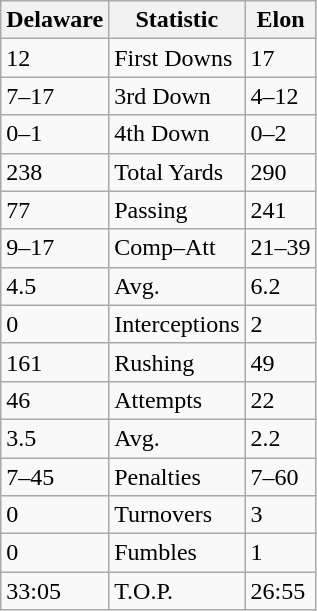<table class="wikitable">
<tr>
<th>Delaware</th>
<th>Statistic</th>
<th>Elon</th>
</tr>
<tr>
<td>12</td>
<td>First Downs</td>
<td>17</td>
</tr>
<tr>
<td>7–17</td>
<td>3rd Down</td>
<td>4–12</td>
</tr>
<tr>
<td>0–1</td>
<td>4th Down</td>
<td>0–2</td>
</tr>
<tr>
<td>238</td>
<td>Total Yards</td>
<td>290</td>
</tr>
<tr>
<td>77</td>
<td>Passing</td>
<td>241</td>
</tr>
<tr>
<td>9–17</td>
<td>Comp–Att</td>
<td>21–39</td>
</tr>
<tr>
<td>4.5</td>
<td>Avg.</td>
<td>6.2</td>
</tr>
<tr>
<td>0</td>
<td>Interceptions</td>
<td>2</td>
</tr>
<tr>
<td>161</td>
<td>Rushing</td>
<td>49</td>
</tr>
<tr>
<td>46</td>
<td>Attempts</td>
<td>22</td>
</tr>
<tr>
<td>3.5</td>
<td>Avg.</td>
<td>2.2</td>
</tr>
<tr>
<td>7–45</td>
<td>Penalties</td>
<td>7–60</td>
</tr>
<tr>
<td>0</td>
<td>Turnovers</td>
<td>3</td>
</tr>
<tr>
<td>0</td>
<td>Fumbles</td>
<td>1</td>
</tr>
<tr>
<td>33:05</td>
<td>T.O.P.</td>
<td>26:55</td>
</tr>
</table>
